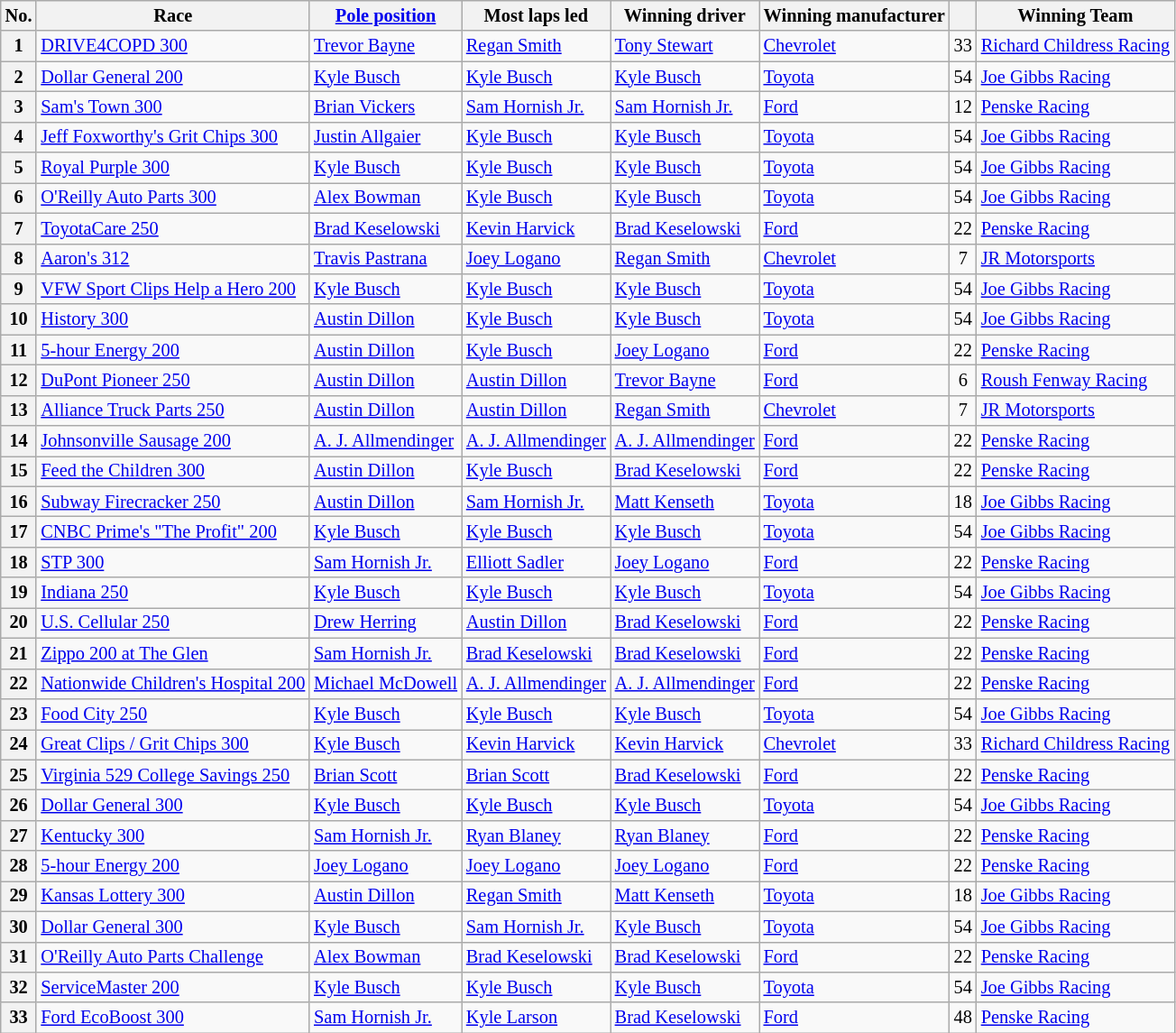<table class="wikitable" style="font-size:85%">
<tr>
<th>No.</th>
<th>Race</th>
<th><a href='#'>Pole position</a></th>
<th>Most laps led</th>
<th>Winning driver</th>
<th>Winning manufacturer</th>
<th></th>
<th>Winning Team</th>
</tr>
<tr>
<th>1</th>
<td><a href='#'>DRIVE4COPD 300</a></td>
<td><a href='#'>Trevor Bayne</a></td>
<td><a href='#'>Regan Smith</a></td>
<td><a href='#'>Tony Stewart</a></td>
<td><a href='#'>Chevrolet</a></td>
<td align=center>33</td>
<td><a href='#'>Richard Childress Racing</a></td>
</tr>
<tr>
<th>2</th>
<td><a href='#'>Dollar General 200</a></td>
<td><a href='#'>Kyle Busch</a></td>
<td><a href='#'>Kyle Busch</a></td>
<td><a href='#'>Kyle Busch</a></td>
<td><a href='#'>Toyota</a></td>
<td align=center>54</td>
<td><a href='#'>Joe Gibbs Racing</a></td>
</tr>
<tr>
<th>3</th>
<td><a href='#'>Sam's Town 300</a></td>
<td><a href='#'>Brian Vickers</a></td>
<td><a href='#'>Sam Hornish Jr.</a></td>
<td><a href='#'>Sam Hornish Jr.</a></td>
<td><a href='#'>Ford</a></td>
<td align=center>12</td>
<td><a href='#'>Penske Racing</a></td>
</tr>
<tr>
<th>4</th>
<td><a href='#'>Jeff Foxworthy's Grit Chips 300</a></td>
<td><a href='#'>Justin Allgaier</a></td>
<td><a href='#'>Kyle Busch</a></td>
<td><a href='#'>Kyle Busch</a></td>
<td><a href='#'>Toyota</a></td>
<td align=center>54</td>
<td><a href='#'>Joe Gibbs Racing</a></td>
</tr>
<tr>
<th>5</th>
<td><a href='#'>Royal Purple 300</a></td>
<td><a href='#'>Kyle Busch</a></td>
<td><a href='#'>Kyle Busch</a></td>
<td><a href='#'>Kyle Busch</a></td>
<td><a href='#'>Toyota</a></td>
<td align=center>54</td>
<td><a href='#'>Joe Gibbs Racing</a></td>
</tr>
<tr>
<th>6</th>
<td><a href='#'>O'Reilly Auto Parts 300</a></td>
<td><a href='#'>Alex Bowman</a></td>
<td><a href='#'>Kyle Busch</a></td>
<td><a href='#'>Kyle Busch</a></td>
<td><a href='#'>Toyota</a></td>
<td align=center>54</td>
<td><a href='#'>Joe Gibbs Racing</a></td>
</tr>
<tr>
<th>7</th>
<td><a href='#'>ToyotaCare 250</a></td>
<td><a href='#'>Brad Keselowski</a></td>
<td><a href='#'>Kevin Harvick</a></td>
<td><a href='#'>Brad Keselowski</a></td>
<td><a href='#'>Ford</a></td>
<td align=center>22</td>
<td><a href='#'>Penske Racing</a></td>
</tr>
<tr>
<th>8</th>
<td><a href='#'>Aaron's 312</a></td>
<td><a href='#'>Travis Pastrana</a></td>
<td><a href='#'>Joey Logano</a></td>
<td><a href='#'>Regan Smith</a></td>
<td><a href='#'>Chevrolet</a></td>
<td align=center>7</td>
<td><a href='#'>JR Motorsports</a></td>
</tr>
<tr>
<th>9</th>
<td><a href='#'>VFW Sport Clips Help a Hero 200</a></td>
<td><a href='#'>Kyle Busch</a></td>
<td><a href='#'>Kyle Busch</a></td>
<td><a href='#'>Kyle Busch</a></td>
<td><a href='#'>Toyota</a></td>
<td align=center>54</td>
<td><a href='#'>Joe Gibbs Racing</a></td>
</tr>
<tr>
<th>10</th>
<td><a href='#'>History 300</a></td>
<td><a href='#'>Austin Dillon</a></td>
<td><a href='#'>Kyle Busch</a></td>
<td><a href='#'>Kyle Busch</a></td>
<td><a href='#'>Toyota</a></td>
<td align=center>54</td>
<td><a href='#'>Joe Gibbs Racing</a></td>
</tr>
<tr>
<th>11</th>
<td><a href='#'>5-hour Energy 200</a></td>
<td><a href='#'>Austin Dillon</a></td>
<td><a href='#'>Kyle Busch</a></td>
<td><a href='#'>Joey Logano</a></td>
<td><a href='#'>Ford</a></td>
<td align=center>22</td>
<td><a href='#'>Penske Racing</a></td>
</tr>
<tr>
<th>12</th>
<td><a href='#'>DuPont Pioneer 250</a></td>
<td><a href='#'>Austin Dillon</a></td>
<td><a href='#'>Austin Dillon</a></td>
<td><a href='#'>Trevor Bayne</a></td>
<td><a href='#'>Ford</a></td>
<td align=center>6</td>
<td><a href='#'>Roush Fenway Racing</a></td>
</tr>
<tr>
<th>13</th>
<td><a href='#'>Alliance Truck Parts 250</a></td>
<td><a href='#'>Austin Dillon</a></td>
<td><a href='#'>Austin Dillon</a></td>
<td><a href='#'>Regan Smith</a></td>
<td><a href='#'>Chevrolet</a></td>
<td align=center>7</td>
<td><a href='#'>JR Motorsports</a></td>
</tr>
<tr>
<th>14</th>
<td><a href='#'>Johnsonville Sausage 200</a></td>
<td><a href='#'>A. J. Allmendinger</a></td>
<td><a href='#'>A. J. Allmendinger</a></td>
<td><a href='#'>A. J. Allmendinger</a></td>
<td><a href='#'>Ford</a></td>
<td align=center>22</td>
<td><a href='#'>Penske Racing</a></td>
</tr>
<tr>
<th>15</th>
<td><a href='#'>Feed the Children 300</a></td>
<td><a href='#'>Austin Dillon</a></td>
<td><a href='#'>Kyle Busch</a></td>
<td><a href='#'>Brad Keselowski</a></td>
<td><a href='#'>Ford</a></td>
<td align=center>22</td>
<td><a href='#'>Penske Racing</a></td>
</tr>
<tr>
<th>16</th>
<td><a href='#'>Subway Firecracker 250</a></td>
<td><a href='#'>Austin Dillon</a></td>
<td><a href='#'>Sam Hornish Jr.</a></td>
<td><a href='#'>Matt Kenseth</a></td>
<td><a href='#'>Toyota</a></td>
<td align=center>18</td>
<td><a href='#'>Joe Gibbs Racing</a></td>
</tr>
<tr>
<th>17</th>
<td><a href='#'>CNBC Prime's "The Profit" 200</a></td>
<td><a href='#'>Kyle Busch</a></td>
<td><a href='#'>Kyle Busch</a></td>
<td><a href='#'>Kyle Busch</a></td>
<td><a href='#'>Toyota</a></td>
<td align=center>54</td>
<td><a href='#'>Joe Gibbs Racing</a></td>
</tr>
<tr>
<th>18</th>
<td><a href='#'>STP 300</a></td>
<td><a href='#'>Sam Hornish Jr.</a></td>
<td><a href='#'>Elliott Sadler</a></td>
<td><a href='#'>Joey Logano</a></td>
<td><a href='#'>Ford</a></td>
<td align=center>22</td>
<td><a href='#'>Penske Racing</a></td>
</tr>
<tr>
<th>19</th>
<td><a href='#'>Indiana 250</a></td>
<td><a href='#'>Kyle Busch</a></td>
<td><a href='#'>Kyle Busch</a></td>
<td><a href='#'>Kyle Busch</a></td>
<td><a href='#'>Toyota</a></td>
<td align=center>54</td>
<td><a href='#'>Joe Gibbs Racing</a></td>
</tr>
<tr>
<th>20</th>
<td><a href='#'>U.S. Cellular 250</a></td>
<td><a href='#'>Drew Herring</a></td>
<td><a href='#'>Austin Dillon</a></td>
<td><a href='#'>Brad Keselowski</a></td>
<td><a href='#'>Ford</a></td>
<td align=center>22</td>
<td><a href='#'>Penske Racing</a></td>
</tr>
<tr>
<th>21</th>
<td><a href='#'>Zippo 200 at The Glen</a></td>
<td><a href='#'>Sam Hornish Jr.</a></td>
<td><a href='#'>Brad Keselowski</a></td>
<td><a href='#'>Brad Keselowski</a></td>
<td><a href='#'>Ford</a></td>
<td align=center>22</td>
<td><a href='#'>Penske Racing</a></td>
</tr>
<tr>
<th>22</th>
<td><a href='#'>Nationwide Children's Hospital 200</a></td>
<td><a href='#'>Michael McDowell</a></td>
<td><a href='#'>A. J. Allmendinger</a></td>
<td><a href='#'>A. J. Allmendinger</a></td>
<td><a href='#'>Ford</a></td>
<td align=center>22</td>
<td><a href='#'>Penske Racing</a></td>
</tr>
<tr>
<th>23</th>
<td><a href='#'>Food City 250</a></td>
<td><a href='#'>Kyle Busch</a></td>
<td><a href='#'>Kyle Busch</a></td>
<td><a href='#'>Kyle Busch</a></td>
<td><a href='#'>Toyota</a></td>
<td align=center>54</td>
<td><a href='#'>Joe Gibbs Racing</a></td>
</tr>
<tr>
<th>24</th>
<td><a href='#'>Great Clips / Grit Chips 300</a></td>
<td><a href='#'>Kyle Busch</a></td>
<td><a href='#'>Kevin Harvick</a></td>
<td><a href='#'>Kevin Harvick</a></td>
<td><a href='#'>Chevrolet</a></td>
<td align=center>33</td>
<td><a href='#'>Richard Childress Racing</a></td>
</tr>
<tr>
<th>25</th>
<td><a href='#'>Virginia 529 College Savings 250</a></td>
<td><a href='#'>Brian Scott</a></td>
<td><a href='#'>Brian Scott</a></td>
<td><a href='#'>Brad Keselowski</a></td>
<td><a href='#'>Ford</a></td>
<td align=center>22</td>
<td><a href='#'>Penske Racing</a></td>
</tr>
<tr>
<th>26</th>
<td><a href='#'>Dollar General 300</a></td>
<td><a href='#'>Kyle Busch</a></td>
<td><a href='#'>Kyle Busch</a></td>
<td><a href='#'>Kyle Busch</a></td>
<td><a href='#'>Toyota</a></td>
<td align=center>54</td>
<td><a href='#'>Joe Gibbs Racing</a></td>
</tr>
<tr>
<th>27</th>
<td><a href='#'>Kentucky 300</a></td>
<td><a href='#'>Sam Hornish Jr.</a></td>
<td><a href='#'>Ryan Blaney</a></td>
<td><a href='#'>Ryan Blaney</a></td>
<td><a href='#'>Ford</a></td>
<td align=center>22</td>
<td><a href='#'>Penske Racing</a></td>
</tr>
<tr>
<th>28</th>
<td><a href='#'>5-hour Energy 200</a></td>
<td><a href='#'>Joey Logano</a></td>
<td><a href='#'>Joey Logano</a></td>
<td><a href='#'>Joey Logano</a></td>
<td><a href='#'>Ford</a></td>
<td align=center>22</td>
<td><a href='#'>Penske Racing</a></td>
</tr>
<tr>
<th>29</th>
<td><a href='#'>Kansas Lottery 300</a></td>
<td><a href='#'>Austin Dillon</a></td>
<td><a href='#'>Regan Smith</a></td>
<td><a href='#'>Matt Kenseth</a></td>
<td><a href='#'>Toyota</a></td>
<td align=center>18</td>
<td><a href='#'>Joe Gibbs Racing</a></td>
</tr>
<tr>
<th>30</th>
<td><a href='#'>Dollar General 300</a></td>
<td><a href='#'>Kyle Busch</a></td>
<td><a href='#'>Sam Hornish Jr.</a></td>
<td><a href='#'>Kyle Busch</a></td>
<td><a href='#'>Toyota</a></td>
<td align=center>54</td>
<td><a href='#'>Joe Gibbs Racing</a></td>
</tr>
<tr>
<th>31</th>
<td><a href='#'>O'Reilly Auto Parts Challenge</a></td>
<td><a href='#'>Alex Bowman</a></td>
<td><a href='#'>Brad Keselowski</a></td>
<td><a href='#'>Brad Keselowski</a></td>
<td><a href='#'>Ford</a></td>
<td align=center>22</td>
<td><a href='#'>Penske Racing</a></td>
</tr>
<tr>
<th>32</th>
<td><a href='#'>ServiceMaster 200</a></td>
<td><a href='#'>Kyle Busch</a></td>
<td><a href='#'>Kyle Busch</a></td>
<td><a href='#'>Kyle Busch</a></td>
<td><a href='#'>Toyota</a></td>
<td align=center>54</td>
<td><a href='#'>Joe Gibbs Racing</a></td>
</tr>
<tr>
<th>33</th>
<td><a href='#'>Ford EcoBoost 300</a></td>
<td><a href='#'>Sam Hornish Jr.</a></td>
<td><a href='#'>Kyle Larson</a></td>
<td><a href='#'>Brad Keselowski</a></td>
<td><a href='#'>Ford</a></td>
<td align=center>48</td>
<td><a href='#'>Penske Racing</a></td>
</tr>
</table>
